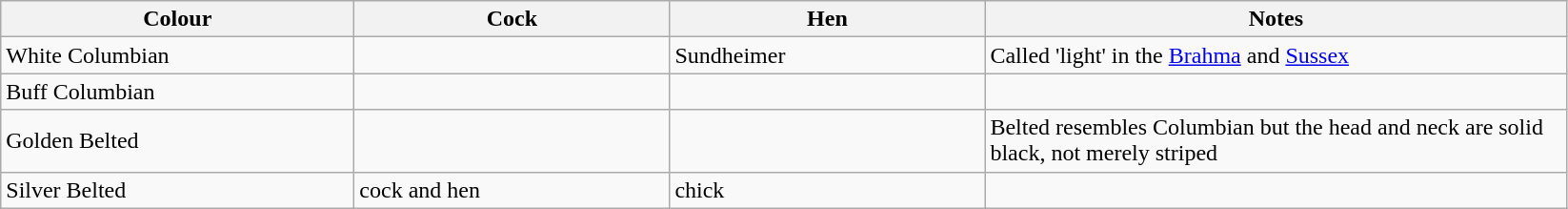<table class="wikitable">
<tr>
<th style="width: 180pt;">Colour</th>
<th style="width: 160pt;">Cock</th>
<th style="width: 160pt;">Hen</th>
<th style="width: 300pt;">Notes</th>
</tr>
<tr>
<td>White Columbian</td>
<td></td>
<td>Sundheimer</td>
<td>Called 'light' in the <a href='#'>Brahma</a> and <a href='#'>Sussex</a></td>
</tr>
<tr>
<td>Buff Columbian</td>
<td></td>
<td></td>
<td></td>
</tr>
<tr>
<td>Golden Belted</td>
<td></td>
<td></td>
<td>Belted resembles Columbian but the head and neck are solid black, not merely striped</td>
</tr>
<tr>
<td>Silver Belted</td>
<td>cock and hen</td>
<td>chick</td>
<td></td>
</tr>
</table>
